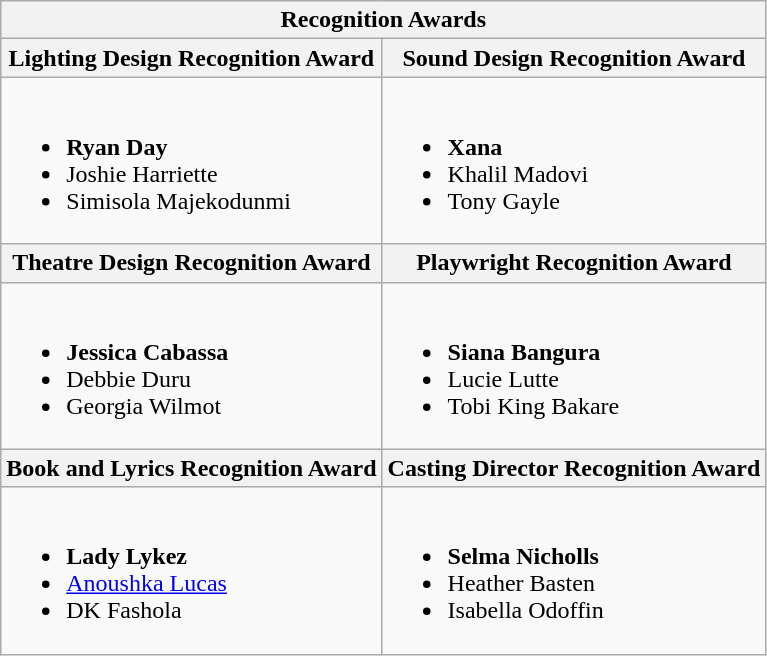<table class="wikitable">
<tr>
<th colspan="2">Recognition Awards</th>
</tr>
<tr>
<th>Lighting Design Recognition Award</th>
<th>Sound Design Recognition Award</th>
</tr>
<tr>
<td><br><ul><li><strong>Ryan Day</strong></li><li>Joshie Harriette</li><li>Simisola Majekodunmi</li></ul></td>
<td><br><ul><li><strong>Xana</strong></li><li>Khalil Madovi</li><li>Tony Gayle</li></ul></td>
</tr>
<tr>
<th>Theatre Design Recognition Award</th>
<th>Playwright Recognition Award</th>
</tr>
<tr>
<td><br><ul><li><strong>Jessica Cabassa</strong></li><li>Debbie Duru</li><li>Georgia Wilmot</li></ul></td>
<td><br><ul><li><strong>Siana Bangura</strong></li><li>Lucie Lutte</li><li>Tobi King Bakare</li></ul></td>
</tr>
<tr>
<th>Book and Lyrics Recognition Award</th>
<th>Casting Director Recognition Award</th>
</tr>
<tr>
<td><br><ul><li><strong>Lady Lykez</strong></li><li><a href='#'>Anoushka Lucas</a></li><li>DK Fashola</li></ul></td>
<td><br><ul><li><strong>Selma Nicholls</strong></li><li>Heather Basten</li><li>Isabella Odoffin</li></ul></td>
</tr>
</table>
